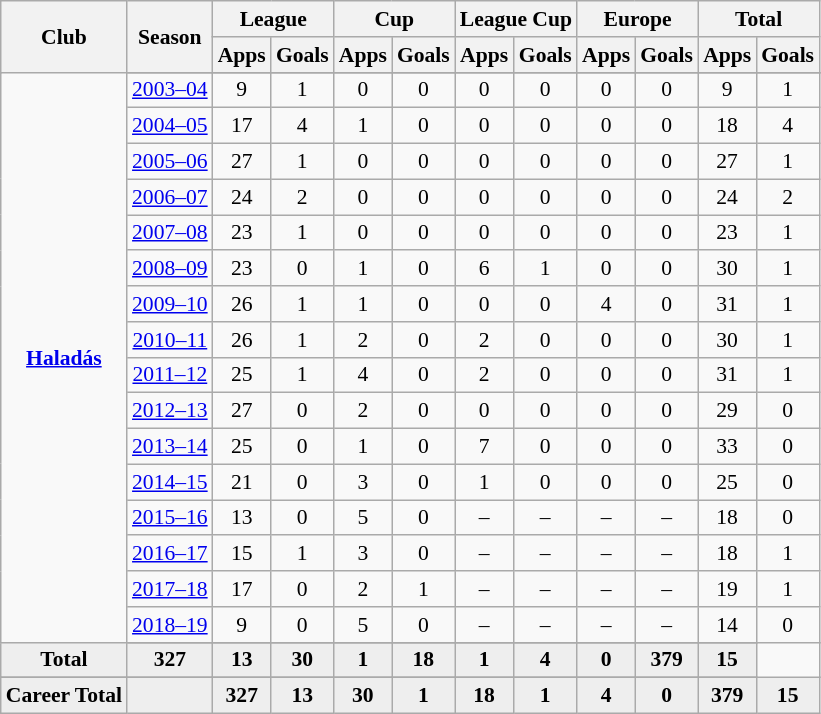<table class="wikitable" style="font-size:90%; text-align: center;">
<tr>
<th rowspan="2">Club</th>
<th rowspan="2">Season</th>
<th colspan="2">League</th>
<th colspan="2">Cup</th>
<th colspan="2">League Cup</th>
<th colspan="2">Europe</th>
<th colspan="2">Total</th>
</tr>
<tr>
<th>Apps</th>
<th>Goals</th>
<th>Apps</th>
<th>Goals</th>
<th>Apps</th>
<th>Goals</th>
<th>Apps</th>
<th>Goals</th>
<th>Apps</th>
<th>Goals</th>
</tr>
<tr ||-||-||-|->
<td rowspan="18" valign="center"><strong><a href='#'>Haladás</a></strong></td>
</tr>
<tr>
<td><a href='#'>2003–04</a></td>
<td>9</td>
<td>1</td>
<td>0</td>
<td>0</td>
<td>0</td>
<td>0</td>
<td>0</td>
<td>0</td>
<td>9</td>
<td>1</td>
</tr>
<tr>
<td><a href='#'>2004–05</a></td>
<td>17</td>
<td>4</td>
<td>1</td>
<td>0</td>
<td>0</td>
<td>0</td>
<td>0</td>
<td>0</td>
<td>18</td>
<td>4</td>
</tr>
<tr>
<td><a href='#'>2005–06</a></td>
<td>27</td>
<td>1</td>
<td>0</td>
<td>0</td>
<td>0</td>
<td>0</td>
<td>0</td>
<td>0</td>
<td>27</td>
<td>1</td>
</tr>
<tr>
<td><a href='#'>2006–07</a></td>
<td>24</td>
<td>2</td>
<td>0</td>
<td>0</td>
<td>0</td>
<td>0</td>
<td>0</td>
<td>0</td>
<td>24</td>
<td>2</td>
</tr>
<tr>
<td><a href='#'>2007–08</a></td>
<td>23</td>
<td>1</td>
<td>0</td>
<td>0</td>
<td>0</td>
<td>0</td>
<td>0</td>
<td>0</td>
<td>23</td>
<td>1</td>
</tr>
<tr>
<td><a href='#'>2008–09</a></td>
<td>23</td>
<td>0</td>
<td>1</td>
<td>0</td>
<td>6</td>
<td>1</td>
<td>0</td>
<td>0</td>
<td>30</td>
<td>1</td>
</tr>
<tr>
<td><a href='#'>2009–10</a></td>
<td>26</td>
<td>1</td>
<td>1</td>
<td>0</td>
<td>0</td>
<td>0</td>
<td>4</td>
<td>0</td>
<td>31</td>
<td>1</td>
</tr>
<tr>
<td><a href='#'>2010–11</a></td>
<td>26</td>
<td>1</td>
<td>2</td>
<td>0</td>
<td>2</td>
<td>0</td>
<td>0</td>
<td>0</td>
<td>30</td>
<td>1</td>
</tr>
<tr>
<td><a href='#'>2011–12</a></td>
<td>25</td>
<td>1</td>
<td>4</td>
<td>0</td>
<td>2</td>
<td>0</td>
<td>0</td>
<td>0</td>
<td>31</td>
<td>1</td>
</tr>
<tr>
<td><a href='#'>2012–13</a></td>
<td>27</td>
<td>0</td>
<td>2</td>
<td>0</td>
<td>0</td>
<td>0</td>
<td>0</td>
<td>0</td>
<td>29</td>
<td>0</td>
</tr>
<tr>
<td><a href='#'>2013–14</a></td>
<td>25</td>
<td>0</td>
<td>1</td>
<td>0</td>
<td>7</td>
<td>0</td>
<td>0</td>
<td>0</td>
<td>33</td>
<td>0</td>
</tr>
<tr>
<td><a href='#'>2014–15</a></td>
<td>21</td>
<td>0</td>
<td>3</td>
<td>0</td>
<td>1</td>
<td>0</td>
<td>0</td>
<td>0</td>
<td>25</td>
<td>0</td>
</tr>
<tr>
<td><a href='#'>2015–16</a></td>
<td>13</td>
<td>0</td>
<td>5</td>
<td>0</td>
<td>–</td>
<td>–</td>
<td>–</td>
<td>–</td>
<td>18</td>
<td>0</td>
</tr>
<tr>
<td><a href='#'>2016–17</a></td>
<td>15</td>
<td>1</td>
<td>3</td>
<td>0</td>
<td>–</td>
<td>–</td>
<td>–</td>
<td>–</td>
<td>18</td>
<td>1</td>
</tr>
<tr>
<td><a href='#'>2017–18</a></td>
<td>17</td>
<td>0</td>
<td>2</td>
<td>1</td>
<td>–</td>
<td>–</td>
<td>–</td>
<td>–</td>
<td>19</td>
<td>1</td>
</tr>
<tr>
<td><a href='#'>2018–19</a></td>
<td>9</td>
<td>0</td>
<td>5</td>
<td>0</td>
<td>–</td>
<td>–</td>
<td>–</td>
<td>–</td>
<td>14</td>
<td>0</td>
</tr>
<tr>
</tr>
<tr style="font-weight:bold; background-color:#eeeeee;">
<td>Total</td>
<td>327</td>
<td>13</td>
<td>30</td>
<td>1</td>
<td>18</td>
<td>1</td>
<td>4</td>
<td>0</td>
<td>379</td>
<td>15</td>
</tr>
<tr>
</tr>
<tr style="font-weight:bold; background-color:#eeeeee;">
<td rowspan="2" valign="top"><strong>Career Total</strong></td>
<td></td>
<td><strong>327</strong></td>
<td><strong>13</strong></td>
<td><strong>30</strong></td>
<td><strong>1</strong></td>
<td><strong>18</strong></td>
<td><strong>1</strong></td>
<td><strong>4</strong></td>
<td><strong>0</strong></td>
<td><strong>379</strong></td>
<td><strong>15</strong></td>
</tr>
</table>
